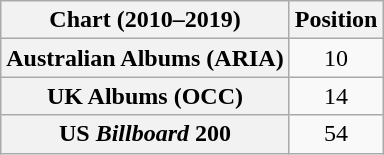<table class="wikitable sortable plainrowheaders" style="text-align:center">
<tr>
<th scope="col">Chart (2010–2019)</th>
<th scope="col">Position</th>
</tr>
<tr>
<th scope="row">Australian Albums (ARIA)</th>
<td>10</td>
</tr>
<tr>
<th scope="row">UK Albums (OCC)</th>
<td>14</td>
</tr>
<tr>
<th scope="row">US <em>Billboard</em> 200</th>
<td>54</td>
</tr>
</table>
